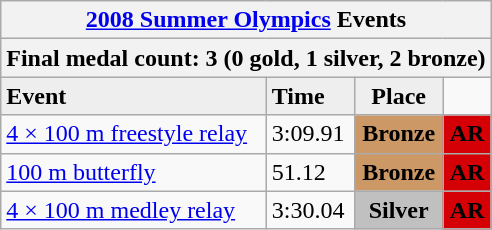<table class="wikitable">
<tr>
<th colspan="4"><a href='#'>2008 Summer Olympics</a> Events</th>
</tr>
<tr bgcolor="#eeeeee">
<th colspan="4">Final medal count: 3 (0 gold, 1 silver, 2 bronze)</th>
</tr>
<tr bgcolor="#eeeeee">
<td><strong>Event</strong></td>
<td><strong>Time</strong></td>
<td align="center"><strong>Place</strong></td>
</tr>
<tr>
<td><a href='#'>4 × 100 m freestyle relay</a></td>
<td>3:09.91</td>
<td bgcolor="cc9966" align="center"><strong>Bronze</strong></td>
<td bgcolor="#D50005" align="center"><strong>AR</strong></td>
</tr>
<tr>
<td><a href='#'>100 m butterfly</a></td>
<td>51.12</td>
<td bgcolor="cc9966" align="center"><strong>Bronze</strong></td>
<td bgcolor="#D50005" align="center"><strong>AR</strong></td>
</tr>
<tr>
<td><a href='#'>4 × 100 m medley relay</a></td>
<td>3:30.04</td>
<td bgcolor="silver" align="center"><strong>Silver</strong></td>
<td bgcolor="#D50005" align="center"><strong>AR</strong></td>
</tr>
</table>
